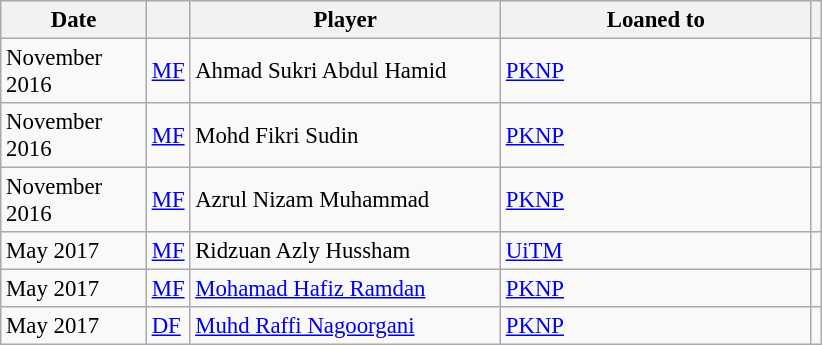<table class="wikitable plainrowheaders sortable" style="font-size:95%">
<tr>
<th scope=col style="width:90px;">Date</th>
<th></th>
<th scope=col style="width:200px;">Player</th>
<th scope=col style="width:200px;">Loaned to</th>
<th></th>
</tr>
<tr>
<td>November 2016</td>
<td><a href='#'>MF</a></td>
<td> Ahmad Sukri Abdul Hamid</td>
<td> <a href='#'>PKNP</a></td>
<td></td>
</tr>
<tr>
<td>November 2016</td>
<td><a href='#'>MF</a></td>
<td> Mohd Fikri Sudin</td>
<td> <a href='#'>PKNP</a></td>
<td></td>
</tr>
<tr>
<td>November 2016</td>
<td><a href='#'>MF</a></td>
<td> Azrul Nizam Muhammad</td>
<td> <a href='#'>PKNP</a></td>
<td></td>
</tr>
<tr>
<td>May 2017</td>
<td><a href='#'>MF</a></td>
<td> Ridzuan Azly Hussham</td>
<td> <a href='#'>UiTM</a></td>
<td></td>
</tr>
<tr>
<td>May 2017</td>
<td><a href='#'>MF</a></td>
<td> <a href='#'>Mohamad Hafiz Ramdan</a></td>
<td> <a href='#'>PKNP</a></td>
<td></td>
</tr>
<tr>
<td>May 2017</td>
<td><a href='#'>DF</a></td>
<td> <a href='#'>Muhd Raffi Nagoorgani</a></td>
<td> <a href='#'>PKNP</a></td>
<td></td>
</tr>
</table>
